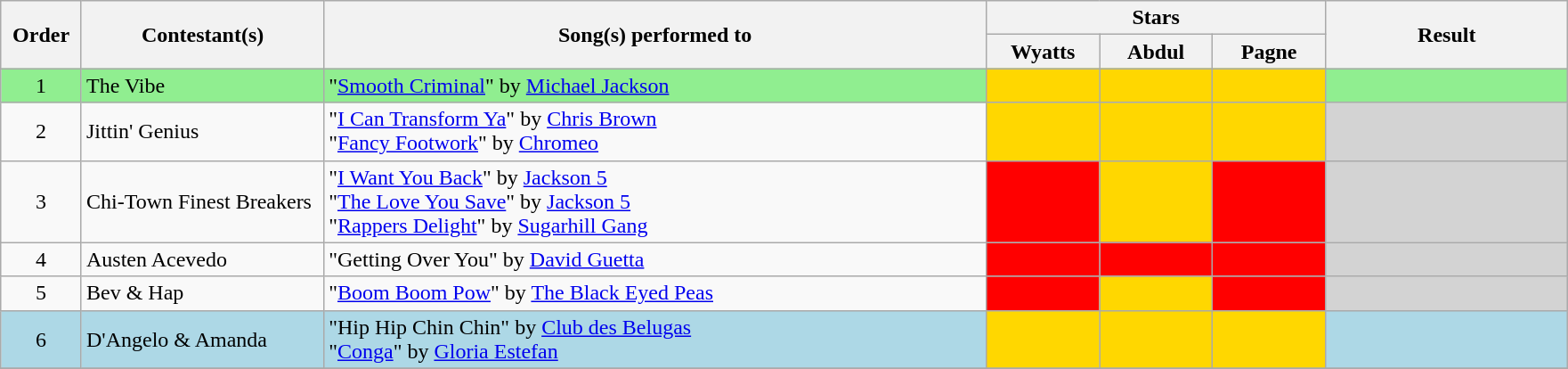<table class="wikitable">
<tr>
<th style="width:5%;" rowspan="2">Order</th>
<th style="width:15%;" rowspan="2">Contestant(s)</th>
<th style="width:41%;" rowspan="2">Song(s) performed to</th>
<th style="width:21%;" colspan="3">Stars</th>
<th style="width:15%;" rowspan="2">Result</th>
</tr>
<tr>
<th style="width:7%;">Wyatts</th>
<th style="width:7%;">Abdul</th>
<th style="width:7%;">Pagne</th>
</tr>
<tr bgcolor="lightgreen">
<td style="text-align:center">1</td>
<td>The Vibe</td>
<td>"<a href='#'>Smooth Criminal</a>" by <a href='#'>Michael Jackson</a></td>
<td bgcolor="gold"></td>
<td bgcolor="gold"></td>
<td bgcolor="gold"></td>
<td></td>
</tr>
<tr>
<td style="text-align:center">2</td>
<td>Jittin' Genius</td>
<td>"<a href='#'>I Can Transform Ya</a>" by <a href='#'>Chris Brown</a><br>"<a href='#'>Fancy Footwork</a>" by <a href='#'>Chromeo</a></td>
<td bgcolor="gold"></td>
<td bgcolor="gold"></td>
<td bgcolor="gold"></td>
<td bgcolor="lightgrey"></td>
</tr>
<tr>
<td style="text-align:center">3</td>
<td>Chi-Town Finest Breakers</td>
<td>"<a href='#'>I Want You Back</a>" by <a href='#'>Jackson 5</a><br>"<a href='#'>The Love You Save</a>" by <a href='#'>Jackson 5</a><br>"<a href='#'>Rappers Delight</a>" by <a href='#'>Sugarhill Gang</a></td>
<td bgcolor="red"></td>
<td bgcolor="gold"></td>
<td bgcolor="red"></td>
<td bgcolor="lightgrey"></td>
</tr>
<tr>
<td style="text-align:center">4</td>
<td>Austen Acevedo</td>
<td>"Getting Over You" by <a href='#'>David Guetta</a></td>
<td bgcolor="red"></td>
<td bgcolor="red"></td>
<td bgcolor="red"></td>
<td bgcolor="lightgrey"></td>
</tr>
<tr>
<td style="text-align:center">5</td>
<td>Bev & Hap</td>
<td>"<a href='#'>Boom Boom Pow</a>" by <a href='#'>The Black Eyed Peas</a></td>
<td bgcolor="red"></td>
<td bgcolor="gold"></td>
<td bgcolor="red"></td>
<td bgcolor="lightgrey"></td>
</tr>
<tr bgcolor="lightblue">
<td style="text-align:center">6</td>
<td>D'Angelo & Amanda</td>
<td>"Hip Hip Chin Chin" by <a href='#'>Club des Belugas</a><br>"<a href='#'>Conga</a>" by <a href='#'>Gloria Estefan</a></td>
<td bgcolor="gold"></td>
<td bgcolor="gold"></td>
<td bgcolor="gold"></td>
<td bgcolor="lightblue"></td>
</tr>
<tr>
</tr>
</table>
